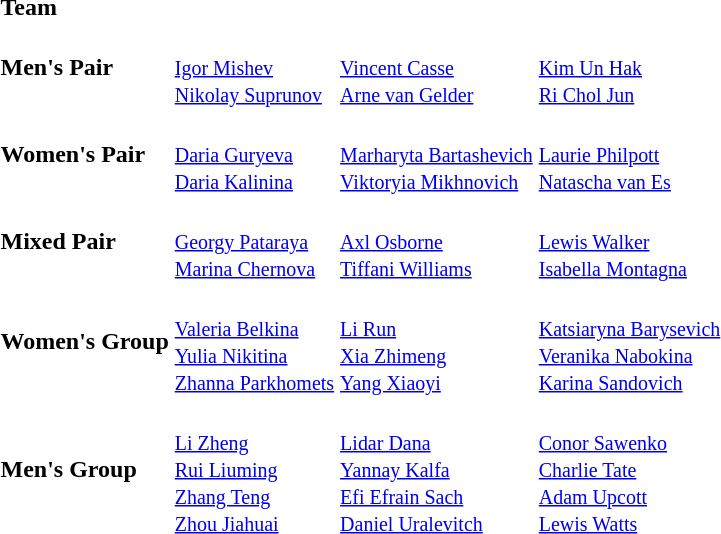<table>
<tr>
<th scope=row style="text-align:left">Team</th>
<td></td>
<td></td>
<td></td>
</tr>
<tr>
<th scope=row style="text-align:left">Men's Pair</th>
<td><br><small><a href='#'>Igor Mishev</a><br><a href='#'>Nikolay Suprunov</a></small></td>
<td><br><small><a href='#'>Vincent Casse</a><br><a href='#'>Arne van Gelder</a></small></td>
<td><br><small><a href='#'>Kim Un Hak</a><br><a href='#'>Ri Chol Jun</a></small></td>
</tr>
<tr>
<th scope=row style="text-align:left">Women's Pair</th>
<td><br><small><a href='#'>Daria Guryeva</a><br><a href='#'>Daria Kalinina</a></small></td>
<td><br><small><a href='#'>Marharyta Bartashevich</a><br><a href='#'>Viktoryia Mikhnovich</a></small></td>
<td><br><small><a href='#'>Laurie Philpott</a><br><a href='#'>Natascha van Es</a></small></td>
</tr>
<tr>
<th scope=row style="text-align:left">Mixed Pair</th>
<td><br><small><a href='#'>Georgy Pataraya</a><br><a href='#'>Marina Chernova</a></small></td>
<td><br><small><a href='#'>Axl Osborne</a><br><a href='#'>Tiffani Williams</a></small></td>
<td><br><small><a href='#'>Lewis Walker</a><br><a href='#'>Isabella Montagna</a></small></td>
</tr>
<tr>
<th scope=row style="text-align:left">Women's Group</th>
<td><br><small> <a href='#'>Valeria Belkina</a><br><a href='#'>Yulia Nikitina</a><br><a href='#'>Zhanna Parkhomets</a></small></td>
<td><br><small> <a href='#'>Li Run</a><br><a href='#'>Xia Zhimeng</a><br><a href='#'>Yang Xiaoyi</a></small></td>
<td><br><small> <a href='#'>Katsiaryna Barysevich</a><br><a href='#'>Veranika Nabokina</a><br><a href='#'>Karina Sandovich</a></small></td>
</tr>
<tr>
<th scope=row style="text-align:left">Men's Group</th>
<td><br><small> <a href='#'>Li Zheng</a><br><a href='#'>Rui Liuming</a><br><a href='#'>Zhang Teng</a><br><a href='#'>Zhou Jiahuai</a> </small></td>
<td><br><small> <a href='#'>Lidar Dana</a><br><a href='#'>Yannay Kalfa</a><br><a href='#'>Efi Efrain Sach</a><br><a href='#'>Daniel Uralevitch</a> </small></td>
<td><br><small> <a href='#'>Conor Sawenko</a><br><a href='#'>Charlie Tate</a><br><a href='#'>Adam Upcott</a><br><a href='#'>Lewis Watts</a> </small></td>
</tr>
</table>
